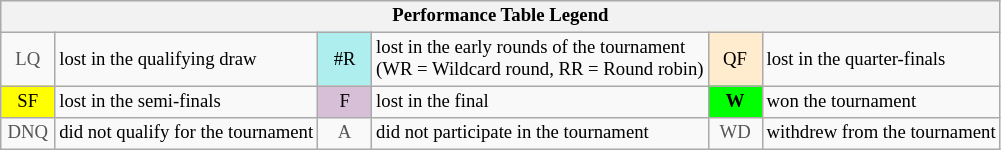<table class="wikitable" style="font-size:78%;">
<tr bgcolor="#efefef">
<th colspan="6">Performance Table Legend</th>
</tr>
<tr>
<td align="center" style="color:#555555;" width="30">LQ</td>
<td>lost in the qualifying draw</td>
<td align="center" style="background:#afeeee;">#R</td>
<td>lost in the early rounds of the tournament<br>(WR = Wildcard round, RR = Round robin)</td>
<td align="center" style="background:#ffebcd;">QF</td>
<td>lost in the quarter-finals</td>
</tr>
<tr>
<td align="center" style="background:yellow;">SF</td>
<td>lost in the semi-finals</td>
<td align="center" style="background:#D8BFD8;">F</td>
<td>lost in the final</td>
<td align="center" style="background:#00ff00;"><strong>W</strong></td>
<td>won the tournament</td>
</tr>
<tr>
<td align="center" style="color:#555555;" width="30">DNQ</td>
<td>did not qualify for the tournament</td>
<td align="center" style="color:#555555;" width="30">A</td>
<td>did not participate in the tournament</td>
<td align="center" style="color:#555555;" width="30">WD</td>
<td>withdrew from the tournament</td>
</tr>
</table>
